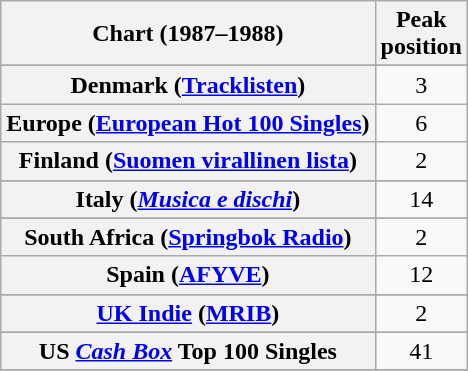<table class="wikitable sortable plainrowheaders" style="text-align:center">
<tr>
<th scope="col">Chart (1987–1988)</th>
<th scope="col">Peak<br>position</th>
</tr>
<tr>
</tr>
<tr>
</tr>
<tr>
</tr>
<tr>
<th scope="row">Denmark (<a href='#'>Tracklisten</a>)</th>
<td>3</td>
</tr>
<tr>
<th scope="row">Europe (<a href='#'>European Hot 100 Singles</a>)</th>
<td>6</td>
</tr>
<tr>
<th scope="row">Finland (<a href='#'>Suomen virallinen lista</a>)</th>
<td>2</td>
</tr>
<tr>
</tr>
<tr>
</tr>
<tr>
<th scope="row">Italy (<em><a href='#'>Musica e dischi</a></em>)</th>
<td>14</td>
</tr>
<tr>
</tr>
<tr>
</tr>
<tr>
<th scope="row">South Africa (<a href='#'>Springbok Radio</a>)</th>
<td>2</td>
</tr>
<tr>
<th scope="row">Spain (<a href='#'>AFYVE</a>)</th>
<td>12</td>
</tr>
<tr>
</tr>
<tr>
</tr>
<tr>
</tr>
<tr>
<th scope="row"><a href='#'>UK Indie</a> (<a href='#'>MRIB</a>)</th>
<td>2</td>
</tr>
<tr>
</tr>
<tr>
</tr>
<tr>
</tr>
<tr>
<th scope="row">US <em><a href='#'>Cash Box</a></em> Top 100 Singles</th>
<td>41</td>
</tr>
<tr>
</tr>
</table>
